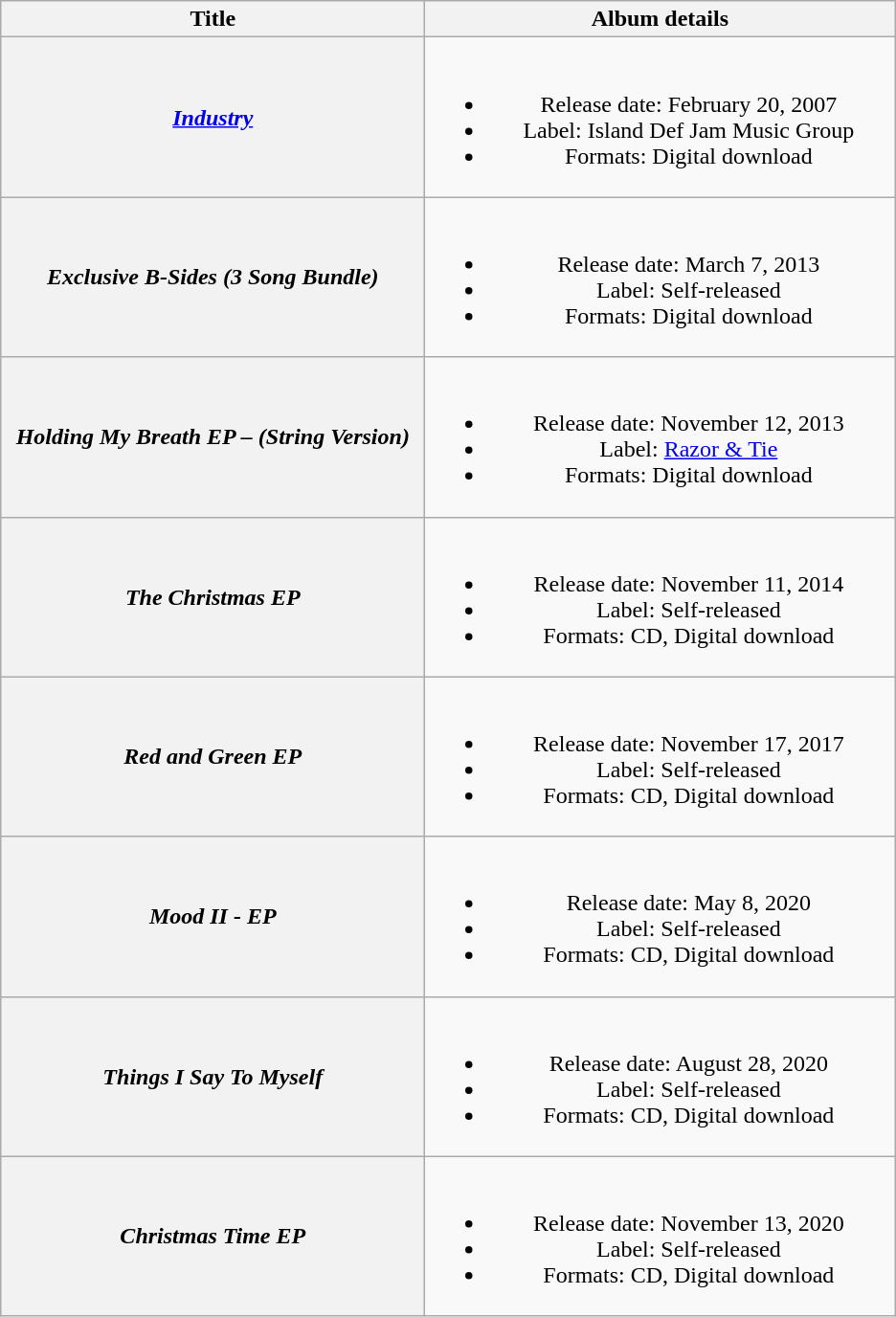<table class="wikitable plainrowheaders" style="text-align:center;">
<tr>
<th style="width:18em;">Title</th>
<th style="width:20em;">Album details</th>
</tr>
<tr>
<th scope="row"><em><a href='#'>Industry</a></em></th>
<td><br><ul><li>Release date: February 20, 2007</li><li>Label: Island Def Jam Music Group</li><li>Formats: Digital download</li></ul></td>
</tr>
<tr>
<th scope="row"><em>Exclusive B-Sides (3 Song Bundle)</em></th>
<td><br><ul><li>Release date: March 7, 2013</li><li>Label: Self-released</li><li>Formats: Digital download</li></ul></td>
</tr>
<tr>
<th scope="row"><em>Holding My Breath EP – (String Version)</em></th>
<td><br><ul><li>Release date: November 12, 2013</li><li>Label: <a href='#'>Razor & Tie</a></li><li>Formats: Digital download</li></ul></td>
</tr>
<tr>
<th scope="row"><em>The Christmas EP</em></th>
<td><br><ul><li>Release date: November 11, 2014</li><li>Label: Self-released</li><li>Formats: CD, Digital download</li></ul></td>
</tr>
<tr>
<th scope="row"><em>Red and Green EP</em></th>
<td><br><ul><li>Release date: November 17, 2017</li><li>Label: Self-released</li><li>Formats: CD, Digital download</li></ul></td>
</tr>
<tr>
<th scope="row"><em>Mood II - EP</em></th>
<td><br><ul><li>Release date: May 8, 2020</li><li>Label: Self-released</li><li>Formats: CD, Digital download</li></ul></td>
</tr>
<tr>
<th scope="row"><em>Things I Say To Myself</em></th>
<td><br><ul><li>Release date: August 28, 2020</li><li>Label: Self-released</li><li>Formats: CD, Digital download</li></ul></td>
</tr>
<tr>
<th scope="row"><em>Christmas Time EP</em></th>
<td><br><ul><li>Release date: November 13, 2020</li><li>Label: Self-released</li><li>Formats: CD, Digital download</li></ul></td>
</tr>
</table>
